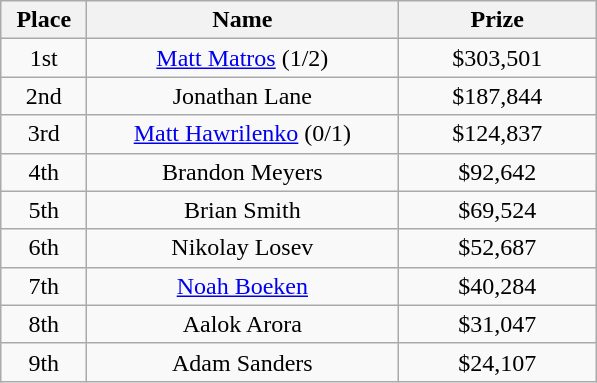<table class="wikitable">
<tr>
<th width="50">Place</th>
<th width="200">Name</th>
<th width="125">Prize</th>
</tr>
<tr>
<td align = "center">1st</td>
<td align = "center"><a href='#'>Matt Matros</a> (1/2)</td>
<td align = "center">$303,501</td>
</tr>
<tr>
<td align = "center">2nd</td>
<td align = "center">Jonathan Lane</td>
<td align = "center">$187,844</td>
</tr>
<tr>
<td align = "center">3rd</td>
<td align = "center"><a href='#'>Matt Hawrilenko</a> (0/1)</td>
<td align = "center">$124,837</td>
</tr>
<tr>
<td align = "center">4th</td>
<td align = "center">Brandon Meyers</td>
<td align = "center">$92,642</td>
</tr>
<tr>
<td align = "center">5th</td>
<td align = "center">Brian Smith</td>
<td align = "center">$69,524</td>
</tr>
<tr>
<td align = "center">6th</td>
<td align = "center">Nikolay Losev</td>
<td align = "center">$52,687</td>
</tr>
<tr>
<td align = "center">7th</td>
<td align = "center"><a href='#'>Noah Boeken</a></td>
<td align = "center">$40,284</td>
</tr>
<tr>
<td align = "center">8th</td>
<td align = "center">Aalok Arora</td>
<td align = "center">$31,047</td>
</tr>
<tr>
<td align = "center">9th</td>
<td align = "center">Adam Sanders</td>
<td align = "center">$24,107</td>
</tr>
</table>
